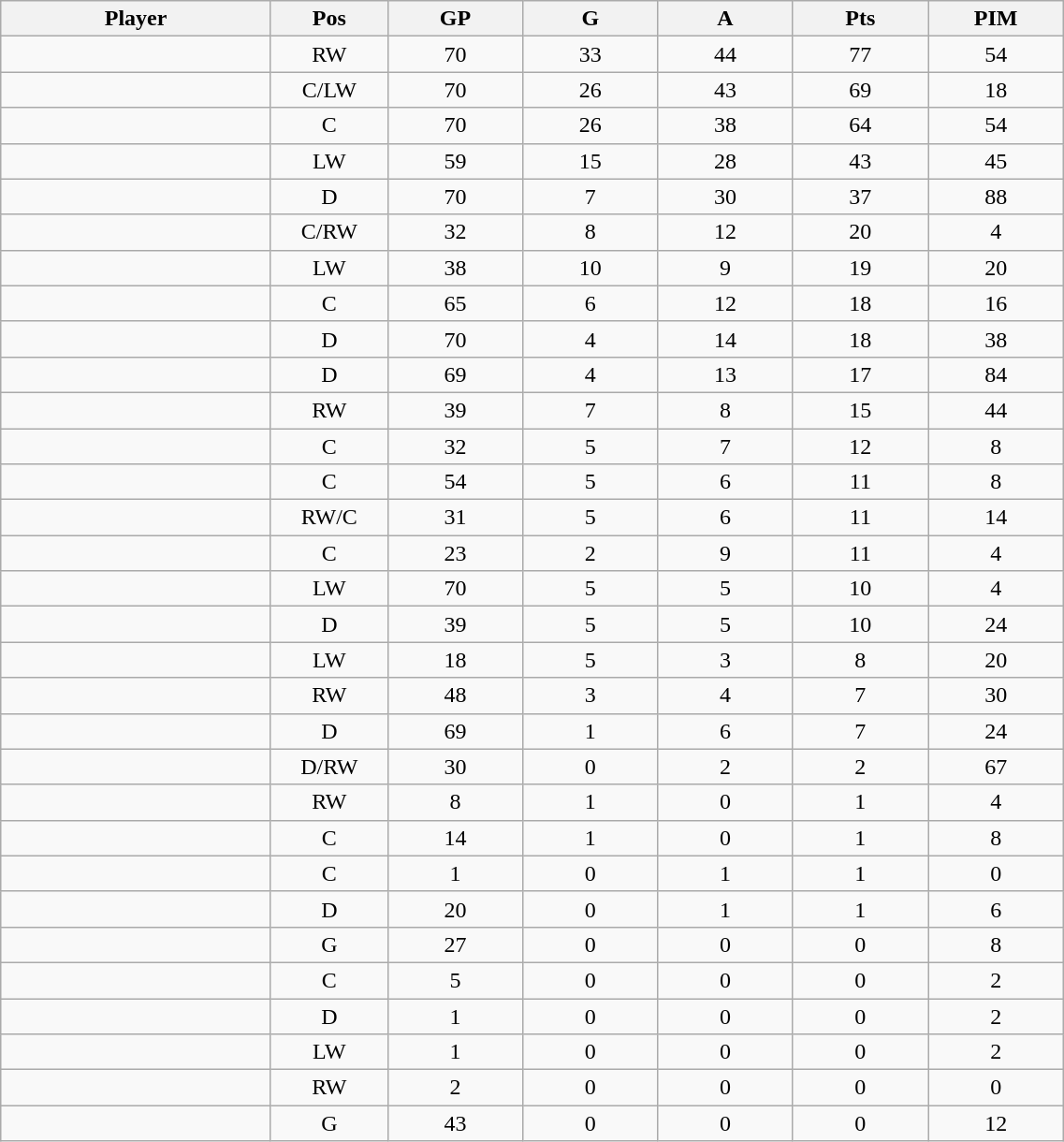<table class="wikitable sortable" width="60%">
<tr ALIGN="center">
<th bgcolor="#DDDDFF" width="10%">Player</th>
<th bgcolor="#DDDDFF" width="3%" title="Position">Pos</th>
<th bgcolor="#DDDDFF" width="5%" title="Games played">GP</th>
<th bgcolor="#DDDDFF" width="5%" title="Goals">G</th>
<th bgcolor="#DDDDFF" width="5%" title="Assists">A</th>
<th bgcolor="#DDDDFF" width="5%" title="Points">Pts</th>
<th bgcolor="#DDDDFF" width="5%" title="Penalties in Minutes">PIM</th>
</tr>
<tr align="center">
<td align="right"></td>
<td>RW</td>
<td>70</td>
<td>33</td>
<td>44</td>
<td>77</td>
<td>54</td>
</tr>
<tr align="center">
<td align="right"></td>
<td>C/LW</td>
<td>70</td>
<td>26</td>
<td>43</td>
<td>69</td>
<td>18</td>
</tr>
<tr align="center">
<td align="right"></td>
<td>C</td>
<td>70</td>
<td>26</td>
<td>38</td>
<td>64</td>
<td>54</td>
</tr>
<tr align="center">
<td align="right"></td>
<td>LW</td>
<td>59</td>
<td>15</td>
<td>28</td>
<td>43</td>
<td>45</td>
</tr>
<tr align="center">
<td align="right"></td>
<td>D</td>
<td>70</td>
<td>7</td>
<td>30</td>
<td>37</td>
<td>88</td>
</tr>
<tr align="center">
<td align="right"></td>
<td>C/RW</td>
<td>32</td>
<td>8</td>
<td>12</td>
<td>20</td>
<td>4</td>
</tr>
<tr align="center">
<td align="right"></td>
<td>LW</td>
<td>38</td>
<td>10</td>
<td>9</td>
<td>19</td>
<td>20</td>
</tr>
<tr align="center">
<td align="right"></td>
<td>C</td>
<td>65</td>
<td>6</td>
<td>12</td>
<td>18</td>
<td>16</td>
</tr>
<tr align="center">
<td align="right"></td>
<td>D</td>
<td>70</td>
<td>4</td>
<td>14</td>
<td>18</td>
<td>38</td>
</tr>
<tr align="center">
<td align="right"></td>
<td>D</td>
<td>69</td>
<td>4</td>
<td>13</td>
<td>17</td>
<td>84</td>
</tr>
<tr align="center">
<td align="right"></td>
<td>RW</td>
<td>39</td>
<td>7</td>
<td>8</td>
<td>15</td>
<td>44</td>
</tr>
<tr align="center">
<td align="right"></td>
<td>C</td>
<td>32</td>
<td>5</td>
<td>7</td>
<td>12</td>
<td>8</td>
</tr>
<tr align="center">
<td align="right"></td>
<td>C</td>
<td>54</td>
<td>5</td>
<td>6</td>
<td>11</td>
<td>8</td>
</tr>
<tr align="center">
<td align="right"></td>
<td>RW/C</td>
<td>31</td>
<td>5</td>
<td>6</td>
<td>11</td>
<td>14</td>
</tr>
<tr align="center">
<td align="right"></td>
<td>C</td>
<td>23</td>
<td>2</td>
<td>9</td>
<td>11</td>
<td>4</td>
</tr>
<tr align="center">
<td align="right"></td>
<td>LW</td>
<td>70</td>
<td>5</td>
<td>5</td>
<td>10</td>
<td>4</td>
</tr>
<tr align="center">
<td align="right"></td>
<td>D</td>
<td>39</td>
<td>5</td>
<td>5</td>
<td>10</td>
<td>24</td>
</tr>
<tr align="center">
<td align="right"></td>
<td>LW</td>
<td>18</td>
<td>5</td>
<td>3</td>
<td>8</td>
<td>20</td>
</tr>
<tr align="center">
<td align="right"></td>
<td>RW</td>
<td>48</td>
<td>3</td>
<td>4</td>
<td>7</td>
<td>30</td>
</tr>
<tr align="center">
<td align="right"></td>
<td>D</td>
<td>69</td>
<td>1</td>
<td>6</td>
<td>7</td>
<td>24</td>
</tr>
<tr align="center">
<td align="right"></td>
<td>D/RW</td>
<td>30</td>
<td>0</td>
<td>2</td>
<td>2</td>
<td>67</td>
</tr>
<tr align="center">
<td align="right"></td>
<td>RW</td>
<td>8</td>
<td>1</td>
<td>0</td>
<td>1</td>
<td>4</td>
</tr>
<tr align="center">
<td align="right"></td>
<td>C</td>
<td>14</td>
<td>1</td>
<td>0</td>
<td>1</td>
<td>8</td>
</tr>
<tr align="center">
<td align="right"></td>
<td>C</td>
<td>1</td>
<td>0</td>
<td>1</td>
<td>1</td>
<td>0</td>
</tr>
<tr align="center">
<td align="right"></td>
<td>D</td>
<td>20</td>
<td>0</td>
<td>1</td>
<td>1</td>
<td>6</td>
</tr>
<tr align="center">
<td align="right"></td>
<td>G</td>
<td>27</td>
<td>0</td>
<td>0</td>
<td>0</td>
<td>8</td>
</tr>
<tr align="center">
<td align="right"></td>
<td>C</td>
<td>5</td>
<td>0</td>
<td>0</td>
<td>0</td>
<td>2</td>
</tr>
<tr align="center">
<td align="right"></td>
<td>D</td>
<td>1</td>
<td>0</td>
<td>0</td>
<td>0</td>
<td>2</td>
</tr>
<tr align="center">
<td align="right"></td>
<td>LW</td>
<td>1</td>
<td>0</td>
<td>0</td>
<td>0</td>
<td>2</td>
</tr>
<tr align="center">
<td align="right"></td>
<td>RW</td>
<td>2</td>
<td>0</td>
<td>0</td>
<td>0</td>
<td>0</td>
</tr>
<tr align="center">
<td align="right"></td>
<td>G</td>
<td>43</td>
<td>0</td>
<td>0</td>
<td>0</td>
<td>12</td>
</tr>
</table>
